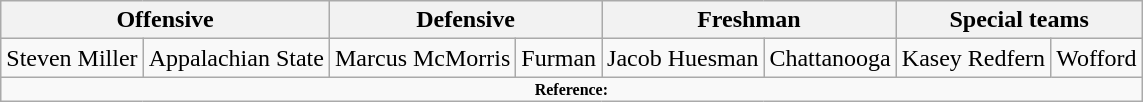<table class="wikitable" border="1">
<tr>
<th colspan="2">Offensive</th>
<th colspan="2">Defensive</th>
<th colspan="2">Freshman</th>
<th colspan="2">Special teams</th>
</tr>
<tr>
<td>Steven Miller</td>
<td>Appalachian State</td>
<td>Marcus McMorris</td>
<td>Furman</td>
<td>Jacob Huesman</td>
<td>Chattanooga</td>
<td>Kasey Redfern</td>
<td>Wofford</td>
</tr>
<tr>
<td colspan="8" style="font-size: 8pt" align="center"><strong>Reference:</strong></td>
</tr>
</table>
